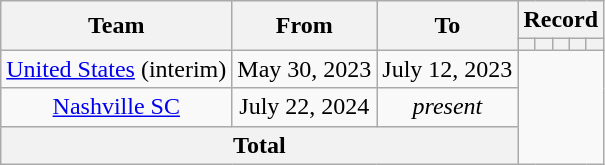<table class="wikitable" style="text-align:center">
<tr>
<th rowspan="2">Team</th>
<th rowspan="2">From</th>
<th rowspan="2">To</th>
<th colspan="8">Record</th>
</tr>
<tr>
<th></th>
<th></th>
<th></th>
<th></th>
<th></th>
</tr>
<tr>
<td><a href='#'>United States</a> (interim)</td>
<td>May 30, 2023</td>
<td>July 12, 2023<br></td>
</tr>
<tr>
<td><a href='#'>Nashville SC</a></td>
<td>July 22, 2024</td>
<td><em>present</em><br></td>
</tr>
<tr>
<th colspan="3">Total<br></th>
</tr>
</table>
